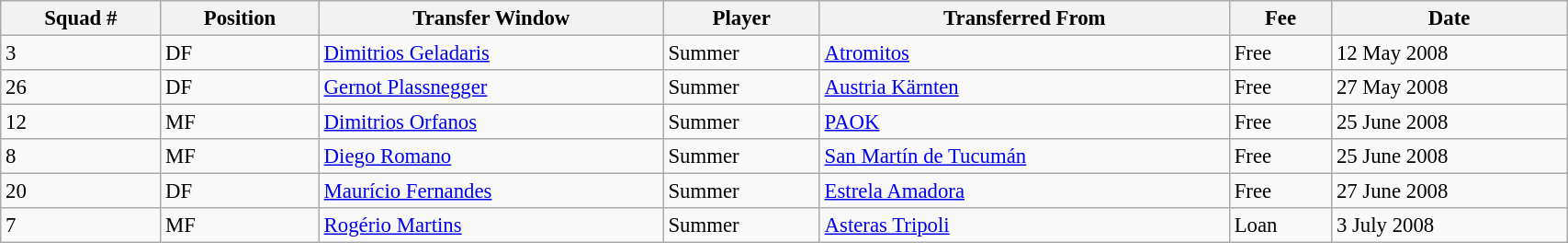<table class="wikitable sortable" style="width:90%; text-align:center; font-size:95%; text-align:left;">
<tr>
<th><strong>Squad #</strong></th>
<th><strong>Position</strong></th>
<th><strong>Transfer Window</strong></th>
<th><strong>Player</strong></th>
<th><strong>Transferred From</strong></th>
<th><strong>Fee</strong></th>
<th><strong>Date</strong></th>
</tr>
<tr>
<td>3</td>
<td>DF</td>
<td> <a href='#'>Dimitrios Geladaris</a></td>
<td>Summer</td>
<td> <a href='#'>Atromitos</a></td>
<td>Free</td>
<td>12 May 2008</td>
</tr>
<tr>
<td>26</td>
<td>DF</td>
<td> <a href='#'>Gernot Plassnegger</a></td>
<td>Summer</td>
<td> <a href='#'>Austria Kärnten</a></td>
<td>Free</td>
<td>27 May 2008</td>
</tr>
<tr>
<td>12</td>
<td>MF</td>
<td> <a href='#'>Dimitrios Orfanos</a></td>
<td>Summer</td>
<td> <a href='#'>PAOK</a></td>
<td>Free</td>
<td>25 June 2008</td>
</tr>
<tr>
<td>8</td>
<td>MF</td>
<td> <a href='#'>Diego Romano</a></td>
<td>Summer</td>
<td> <a href='#'>San Martín de Tucumán</a></td>
<td>Free</td>
<td>25 June 2008</td>
</tr>
<tr>
<td>20</td>
<td>DF</td>
<td> <a href='#'>Maurício Fernandes</a></td>
<td>Summer</td>
<td> <a href='#'>Estrela Amadora</a></td>
<td>Free</td>
<td>27 June 2008</td>
</tr>
<tr>
<td>7</td>
<td>MF</td>
<td> <a href='#'>Rogério Martins</a></td>
<td>Summer</td>
<td> <a href='#'>Asteras Tripoli</a></td>
<td>Loan</td>
<td>3 July 2008</td>
</tr>
</table>
